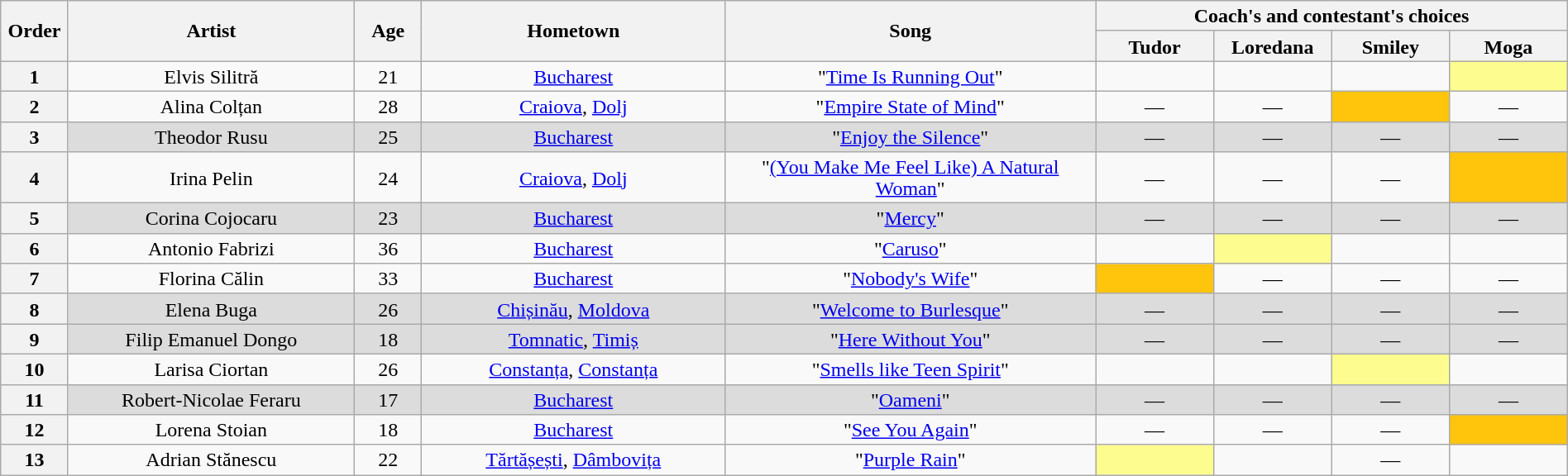<table class="wikitable" style="text-align:center; line-height:17px; width:100%;">
<tr>
<th scope="col" rowspan="2" style="width:04%;">Order</th>
<th scope="col" rowspan="2" style="width:17%;">Artist</th>
<th scope="col" rowspan="2" style="width:04%;">Age</th>
<th scope="col" rowspan="2" style="width:18%;">Hometown</th>
<th scope="col" rowspan="2" style="width:22%;">Song</th>
<th scope="col" colspan="4" style="width:24%;">Coach's and contestant's choices</th>
</tr>
<tr>
<th style="width:07%;">Tudor</th>
<th style="width:07%;">Loredana</th>
<th style="width:07%;">Smiley</th>
<th style="width:07%;">Moga</th>
</tr>
<tr>
<th>1</th>
<td>Elvis Silitră</td>
<td>21</td>
<td><a href='#'>Bucharest</a></td>
<td>"<a href='#'>Time Is Running Out</a>"</td>
<td><strong></strong></td>
<td><strong></strong></td>
<td><strong></strong></td>
<td style="background:#FDFC8F;"><strong></strong></td>
</tr>
<tr>
<th>2</th>
<td>Alina Colțan</td>
<td>28</td>
<td><a href='#'>Craiova</a>, <a href='#'>Dolj</a></td>
<td>"<a href='#'>Empire State of Mind</a>"</td>
<td>—</td>
<td>—</td>
<td style="background:#FFC40C;"><strong></strong></td>
<td>—</td>
</tr>
<tr style="background:#DCDCDC;">
<th>3</th>
<td>Theodor Rusu</td>
<td>25</td>
<td><a href='#'>Bucharest</a></td>
<td>"<a href='#'>Enjoy the Silence</a>"</td>
<td>—</td>
<td>—</td>
<td>—</td>
<td>—</td>
</tr>
<tr>
<th>4</th>
<td>Irina Pelin</td>
<td>24</td>
<td><a href='#'>Craiova</a>, <a href='#'>Dolj</a></td>
<td>"<a href='#'>(You Make Me Feel Like) A Natural Woman</a>"</td>
<td>—</td>
<td>—</td>
<td>—</td>
<td style="background:#FFC40C;"><strong></strong></td>
</tr>
<tr style="background:#DCDCDC;">
<th>5</th>
<td>Corina Cojocaru</td>
<td>23</td>
<td><a href='#'>Bucharest</a></td>
<td>"<a href='#'>Mercy</a>"</td>
<td>—</td>
<td>—</td>
<td>—</td>
<td>—</td>
</tr>
<tr>
<th>6</th>
<td>Antonio Fabrizi</td>
<td>36</td>
<td><a href='#'>Bucharest</a></td>
<td>"<a href='#'>Caruso</a>"</td>
<td><strong></strong></td>
<td style="background:#FDFC8F;"><strong></strong></td>
<td><strong></strong></td>
<td><strong></strong></td>
</tr>
<tr>
<th>7</th>
<td>Florina Călin</td>
<td>33</td>
<td><a href='#'>Bucharest</a></td>
<td>"<a href='#'>Nobody's Wife</a>"</td>
<td style="background:#FFC40C;"><strong></strong></td>
<td>—</td>
<td>—</td>
<td>—</td>
</tr>
<tr style="background:#DCDCDC;">
<th>8</th>
<td>Elena Buga</td>
<td>26</td>
<td><a href='#'>Chișinău</a>, <a href='#'>Moldova</a></td>
<td>"<a href='#'>Welcome to Burlesque</a>"</td>
<td>—</td>
<td>—</td>
<td>—</td>
<td>—</td>
</tr>
<tr style="background:#DCDCDC;">
<th>9</th>
<td>Filip Emanuel Dongo</td>
<td>18</td>
<td><a href='#'>Tomnatic</a>, <a href='#'>Timiș</a></td>
<td>"<a href='#'>Here Without You</a>"</td>
<td>—</td>
<td>—</td>
<td>—</td>
<td>—</td>
</tr>
<tr>
<th>10</th>
<td>Larisa Ciortan</td>
<td>26</td>
<td><a href='#'>Constanța</a>, <a href='#'>Constanța</a></td>
<td>"<a href='#'>Smells like Teen Spirit</a>"</td>
<td><strong></strong></td>
<td><strong></strong></td>
<td style="background:#FDFC8F;"><strong></strong></td>
<td><strong></strong></td>
</tr>
<tr style="background:#DCDCDC;">
<th>11</th>
<td>Robert-Nicolae Feraru</td>
<td>17</td>
<td><a href='#'>Bucharest</a></td>
<td>"<a href='#'>Oameni</a>"</td>
<td>—</td>
<td>—</td>
<td>—</td>
<td>—</td>
</tr>
<tr>
<th>12</th>
<td>Lorena Stoian</td>
<td>18</td>
<td><a href='#'>Bucharest</a></td>
<td>"<a href='#'>See You Again</a>"</td>
<td>—</td>
<td>—</td>
<td>—</td>
<td style="background:#FFC40C;"><strong></strong></td>
</tr>
<tr>
<th>13</th>
<td>Adrian Stănescu</td>
<td>22</td>
<td><a href='#'>Tărtășești</a>, <a href='#'>Dâmbovița</a></td>
<td>"<a href='#'>Purple Rain</a>"</td>
<td style="background:#FDFC8F;"><strong></strong></td>
<td><strong></strong></td>
<td>—</td>
<td><strong></strong></td>
</tr>
</table>
